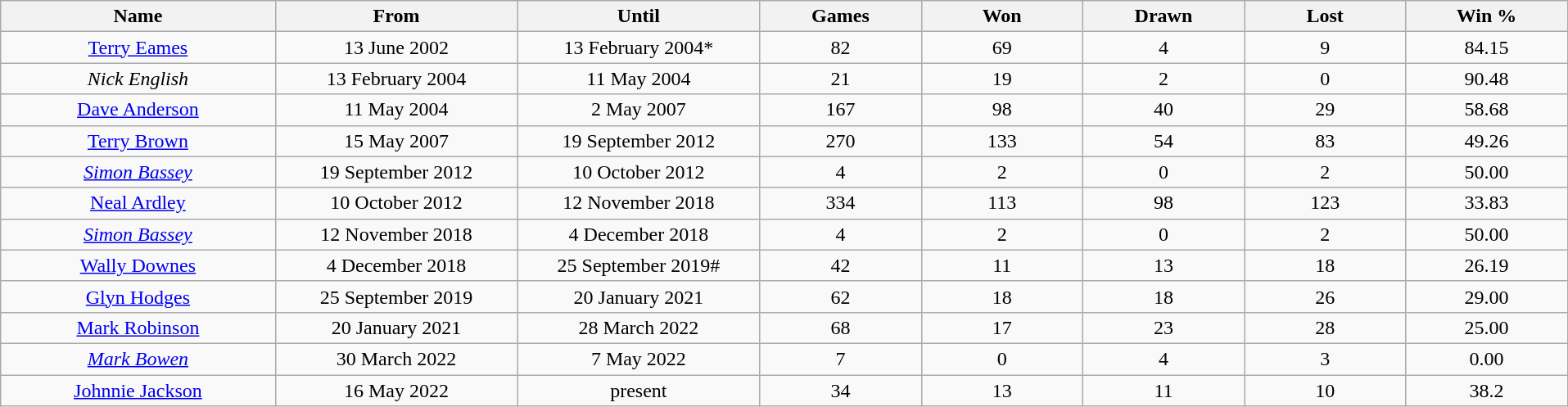<table class="wikitable sortable" style="text-align: center;" width = 101%;>
<tr>
<th width=17%><span>Name</span></th>
<th width=15%><span>From</span></th>
<th width=15%><span>Until</span></th>
<th width=10%><span>Games</span></th>
<th width=10%><span>Won</span></th>
<th width=10%><span>Drawn</span></th>
<th width=10%><span>Lost</span></th>
<th width=10%><span>Win %</span></th>
</tr>
<tr>
<td> <a href='#'>Terry Eames</a></td>
<td>13 June 2002</td>
<td>13 February 2004*</td>
<td>82</td>
<td>69</td>
<td>4</td>
<td>9</td>
<td>84.15</td>
</tr>
<tr>
<td> <em>Nick English</em></td>
<td>13 February 2004</td>
<td>11 May 2004</td>
<td>21</td>
<td>19</td>
<td>2</td>
<td>0</td>
<td>90.48</td>
</tr>
<tr>
<td> <a href='#'>Dave Anderson</a></td>
<td>11 May 2004</td>
<td>2 May 2007</td>
<td>167</td>
<td>98</td>
<td>40</td>
<td>29</td>
<td>58.68</td>
</tr>
<tr>
<td> <a href='#'>Terry Brown</a></td>
<td>15 May 2007</td>
<td>19 September 2012</td>
<td>270</td>
<td>133</td>
<td>54</td>
<td>83</td>
<td>49.26</td>
</tr>
<tr>
<td> <em><a href='#'>Simon Bassey</a></em></td>
<td>19 September 2012</td>
<td>10 October 2012</td>
<td>4</td>
<td>2</td>
<td>0</td>
<td>2</td>
<td>50.00</td>
</tr>
<tr>
<td> <a href='#'>Neal Ardley</a></td>
<td>10 October 2012</td>
<td>12 November 2018</td>
<td>334</td>
<td>113</td>
<td>98</td>
<td>123</td>
<td>33.83</td>
</tr>
<tr>
<td> <em><a href='#'>Simon Bassey</a></em></td>
<td>12 November 2018</td>
<td>4 December 2018</td>
<td>4</td>
<td>2</td>
<td>0</td>
<td>2</td>
<td>50.00</td>
</tr>
<tr>
<td> <a href='#'>Wally Downes</a></td>
<td>4 December 2018</td>
<td>25 September 2019#</td>
<td>42</td>
<td>11</td>
<td>13</td>
<td>18</td>
<td>26.19</td>
</tr>
<tr>
<td> <a href='#'>Glyn Hodges</a></td>
<td>25 September 2019</td>
<td>20 January 2021</td>
<td>62</td>
<td>18</td>
<td>18</td>
<td>26</td>
<td>29.00</td>
</tr>
<tr>
<td> <a href='#'>Mark Robinson</a></td>
<td>20 January 2021</td>
<td>28 March 2022</td>
<td>68</td>
<td>17</td>
<td>23</td>
<td>28</td>
<td>25.00</td>
</tr>
<tr>
<td><em> <a href='#'>Mark Bowen</a></em></td>
<td>30 March 2022</td>
<td>7 May 2022</td>
<td>7</td>
<td>0</td>
<td>4</td>
<td>3</td>
<td>0.00</td>
</tr>
<tr>
<td> <a href='#'>Johnnie Jackson</a></td>
<td>16 May 2022</td>
<td>present</td>
<td>34</td>
<td>13</td>
<td>11</td>
<td>10</td>
<td>38.2</td>
</tr>
</table>
